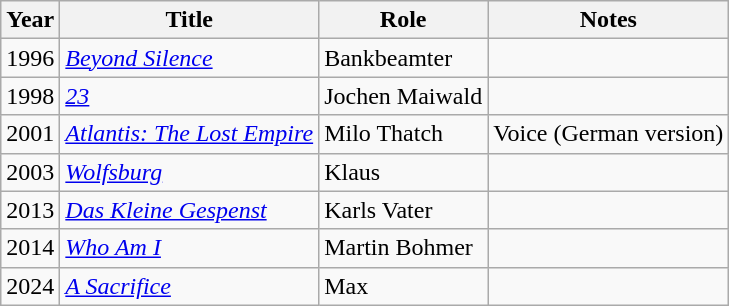<table class="wikitable sortable">
<tr>
<th>Year</th>
<th>Title</th>
<th>Role</th>
<th class="unsortable">Notes</th>
</tr>
<tr>
<td>1996</td>
<td><em><a href='#'>Beyond Silence</a></em></td>
<td>Bankbeamter</td>
<td></td>
</tr>
<tr>
<td>1998</td>
<td><em><a href='#'>23</a></em></td>
<td>Jochen Maiwald</td>
<td></td>
</tr>
<tr>
<td>2001</td>
<td><em><a href='#'>Atlantis: The Lost Empire</a></em></td>
<td>Milo Thatch</td>
<td>Voice (German version)</td>
</tr>
<tr>
<td>2003</td>
<td><em><a href='#'>Wolfsburg</a></em></td>
<td>Klaus</td>
<td></td>
</tr>
<tr>
<td>2013</td>
<td><em><a href='#'>Das Kleine Gespenst</a></em></td>
<td>Karls Vater</td>
<td></td>
</tr>
<tr>
<td>2014</td>
<td><em><a href='#'>Who Am I</a></em></td>
<td>Martin Bohmer</td>
<td></td>
</tr>
<tr>
<td>2024</td>
<td><em><a href='#'>A Sacrifice</a></em></td>
<td>Max</td>
<td></td>
</tr>
</table>
